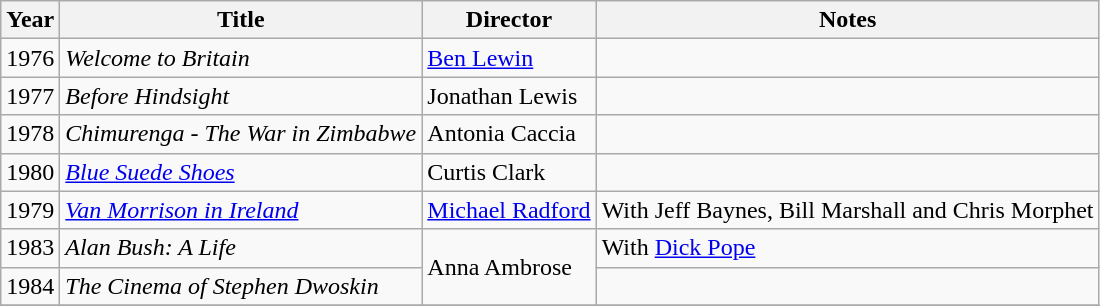<table class="wikitable">
<tr>
<th>Year</th>
<th>Title</th>
<th>Director</th>
<th>Notes</th>
</tr>
<tr>
<td>1976</td>
<td><em>Welcome to Britain</em></td>
<td><a href='#'>Ben Lewin</a></td>
<td></td>
</tr>
<tr>
<td>1977</td>
<td><em>Before Hindsight</em></td>
<td>Jonathan Lewis</td>
<td></td>
</tr>
<tr>
<td>1978</td>
<td><em>Chimurenga - The War in Zimbabwe</em></td>
<td>Antonia Caccia</td>
<td></td>
</tr>
<tr>
<td>1980</td>
<td><em><a href='#'>Blue Suede Shoes</a></em></td>
<td>Curtis Clark</td>
<td></td>
</tr>
<tr>
<td>1979</td>
<td><em><a href='#'>Van Morrison in Ireland</a></em></td>
<td><a href='#'>Michael Radford</a></td>
<td>With Jeff Baynes, Bill Marshall and Chris Morphet</td>
</tr>
<tr>
<td>1983</td>
<td><em>Alan Bush: A Life</em></td>
<td rowspan=2>Anna Ambrose</td>
<td>With <a href='#'>Dick Pope</a></td>
</tr>
<tr>
<td>1984</td>
<td><em>The Cinema of Stephen Dwoskin</em></td>
<td></td>
</tr>
<tr>
</tr>
</table>
